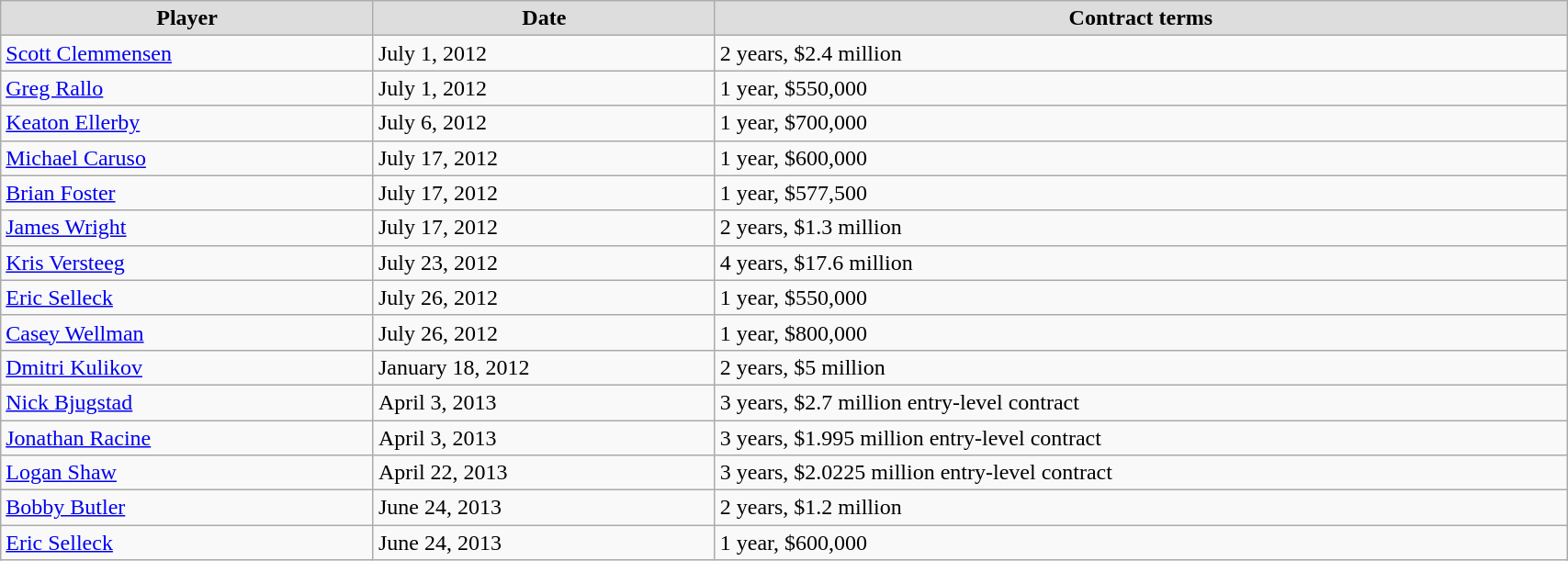<table class="wikitable" width=90%>
<tr align="center" bgcolor="#dddddd">
<td><strong>Player</strong></td>
<td><strong>Date</strong></td>
<td><strong>Contract terms</strong></td>
</tr>
<tr>
<td><a href='#'>Scott Clemmensen</a></td>
<td>July 1, 2012</td>
<td>2 years, $2.4 million</td>
</tr>
<tr>
<td><a href='#'>Greg Rallo</a></td>
<td>July 1, 2012</td>
<td>1 year, $550,000</td>
</tr>
<tr>
<td><a href='#'>Keaton Ellerby</a></td>
<td>July 6, 2012</td>
<td>1 year, $700,000</td>
</tr>
<tr>
<td><a href='#'>Michael Caruso</a></td>
<td>July 17, 2012</td>
<td>1 year, $600,000</td>
</tr>
<tr>
<td><a href='#'>Brian Foster</a></td>
<td>July 17, 2012</td>
<td>1 year, $577,500</td>
</tr>
<tr>
<td><a href='#'>James Wright</a></td>
<td>July 17, 2012</td>
<td>2 years, $1.3 million</td>
</tr>
<tr>
<td><a href='#'>Kris Versteeg</a></td>
<td>July 23, 2012</td>
<td>4 years, $17.6 million</td>
</tr>
<tr>
<td><a href='#'>Eric Selleck</a></td>
<td>July 26, 2012</td>
<td>1 year, $550,000</td>
</tr>
<tr>
<td><a href='#'>Casey Wellman</a></td>
<td>July 26, 2012</td>
<td>1 year, $800,000</td>
</tr>
<tr>
<td><a href='#'>Dmitri Kulikov</a></td>
<td>January 18, 2012</td>
<td>2 years, $5 million</td>
</tr>
<tr>
<td><a href='#'>Nick Bjugstad</a></td>
<td>April 3, 2013</td>
<td>3 years, $2.7 million entry-level contract</td>
</tr>
<tr>
<td><a href='#'>Jonathan Racine</a></td>
<td>April 3, 2013</td>
<td>3 years, $1.995 million entry-level contract</td>
</tr>
<tr>
<td><a href='#'>Logan Shaw</a></td>
<td>April 22, 2013</td>
<td>3 years, $2.0225 million entry-level contract</td>
</tr>
<tr>
<td><a href='#'>Bobby Butler</a></td>
<td>June 24, 2013</td>
<td>2 years, $1.2 million</td>
</tr>
<tr>
<td><a href='#'>Eric Selleck</a></td>
<td>June 24, 2013</td>
<td>1 year, $600,000</td>
</tr>
</table>
